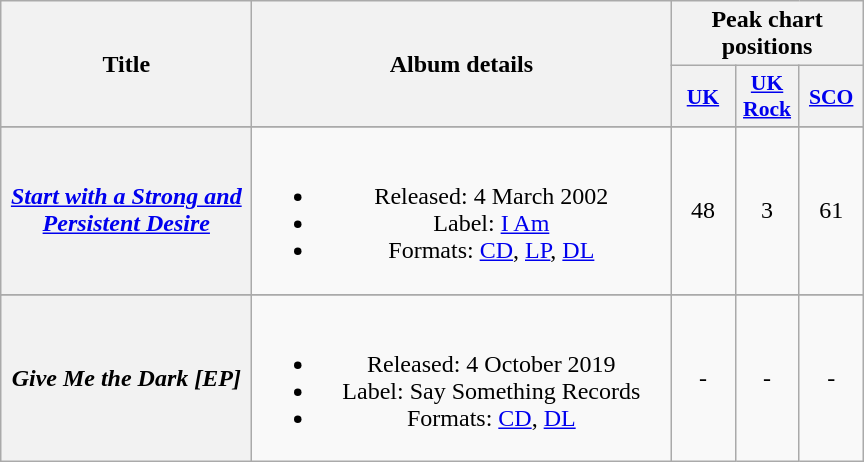<table class="wikitable plainrowheaders" style="text-align:center;">
<tr>
<th scope="col" rowspan="2" style="width:10em;">Title</th>
<th scope="col" rowspan="2" style="width:17em;">Album details</th>
<th scope="col" colspan="3">Peak chart positions</th>
</tr>
<tr>
<th scope="col" style="width:2.5em;font-size:90%;"><a href='#'>UK</a> <br></th>
<th scope="col" style="width:2.5em;font-size:90%;"><a href='#'>UK<br>Rock</a><br></th>
<th scope="col" style="width:2.5em;font-size:90%;"><a href='#'>SCO</a> <br></th>
</tr>
<tr>
</tr>
<tr>
<th scope="row"><em><a href='#'>Start with a Strong and Persistent Desire</a></em></th>
<td><br><ul><li>Released: 4 March 2002</li><li>Label: <a href='#'>I Am</a> </li><li>Formats: <a href='#'>CD</a>, <a href='#'>LP</a>, <a href='#'>DL</a></li></ul></td>
<td>48</td>
<td>3</td>
<td>61</td>
</tr>
<tr>
</tr>
<tr>
<th scope="row"><em>Give Me the Dark [EP]</em></th>
<td><br><ul><li>Released: 4 October 2019</li><li>Label: Say Something Records</li><li>Formats: <a href='#'>CD</a>, <a href='#'>DL</a></li></ul></td>
<td>-</td>
<td>-</td>
<td>-</td>
</tr>
</table>
